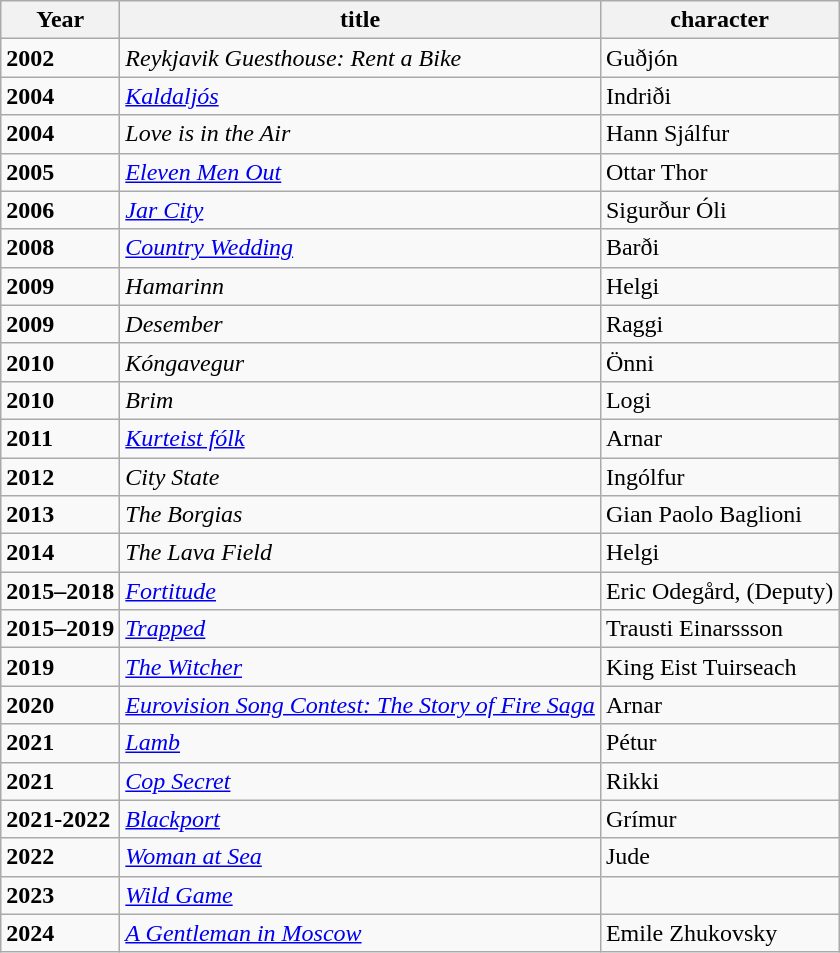<table class="wikitable">
<tr>
<th>Year</th>
<th>title</th>
<th>character</th>
</tr>
<tr>
<td><strong>2002</strong></td>
<td><em>Reykjavik Guesthouse: Rent a Bike</em></td>
<td>Guðjón</td>
</tr>
<tr>
<td><strong>2004</strong></td>
<td><em><a href='#'>Kaldaljós</a></em></td>
<td>Indriði</td>
</tr>
<tr>
<td><strong>2004</strong></td>
<td><em>Love is in the Air</em></td>
<td>Hann Sjálfur</td>
</tr>
<tr>
<td><strong>2005</strong></td>
<td><em><a href='#'>Eleven Men Out</a></em></td>
<td>Ottar Thor</td>
</tr>
<tr>
<td><strong>2006</strong></td>
<td><em><a href='#'>Jar City</a></em></td>
<td>Sigurður Óli</td>
</tr>
<tr>
<td><strong>2008</strong></td>
<td><em><a href='#'>Country Wedding</a></em></td>
<td>Barði</td>
</tr>
<tr>
<td><strong>2009</strong></td>
<td><em>Hamarinn</em></td>
<td>Helgi</td>
</tr>
<tr>
<td><strong>2009</strong></td>
<td><em>Desember</em></td>
<td>Raggi</td>
</tr>
<tr>
<td><strong>2010</strong></td>
<td><em>Kóngavegur</em></td>
<td>Önni</td>
</tr>
<tr>
<td><strong>2010</strong></td>
<td><em>Brim</em></td>
<td>Logi</td>
</tr>
<tr>
<td><strong>2011</strong></td>
<td><em><a href='#'>Kurteist fólk</a></em></td>
<td>Arnar</td>
</tr>
<tr>
<td><strong>2012</strong></td>
<td><em>City State</em></td>
<td>Ingólfur</td>
</tr>
<tr>
<td><strong>2013</strong></td>
<td><em>The Borgias</em></td>
<td>Gian Paolo Baglioni</td>
</tr>
<tr>
<td><strong>2014</strong></td>
<td><em>The Lava Field</em></td>
<td>Helgi</td>
</tr>
<tr>
<td><strong>2015–2018</strong></td>
<td><em><a href='#'>Fortitude</a></em></td>
<td>Eric Odegård, (Deputy)</td>
</tr>
<tr>
<td><strong>2015–2019</strong></td>
<td><em><a href='#'>Trapped</a></em></td>
<td>Trausti Einarssson</td>
</tr>
<tr>
<td><strong>2019</strong></td>
<td><em><a href='#'>The Witcher</a></em></td>
<td>King Eist Tuirseach</td>
</tr>
<tr>
<td><strong>2020</strong></td>
<td><em><a href='#'>Eurovision Song Contest: The Story of Fire Saga</a></em></td>
<td>Arnar</td>
</tr>
<tr>
<td><strong>2021</strong></td>
<td><em><a href='#'>Lamb</a></em></td>
<td>Pétur</td>
</tr>
<tr>
<td><strong>2021</strong></td>
<td><em><a href='#'>Cop Secret</a></em></td>
<td>Rikki</td>
</tr>
<tr>
<td><strong>2021-2022</strong></td>
<td><em><a href='#'>Blackport</a></em></td>
<td>Grímur</td>
</tr>
<tr>
<td><strong>2022</strong></td>
<td><em><a href='#'>Woman at Sea</a></em></td>
<td>Jude</td>
</tr>
<tr>
<td><strong>2023</strong></td>
<td><em><a href='#'>Wild Game</a></em></td>
<td></td>
</tr>
<tr>
<td><strong>2024</strong></td>
<td><em><a href='#'>A Gentleman in Moscow</a></em></td>
<td>Emile Zhukovsky</td>
</tr>
</table>
